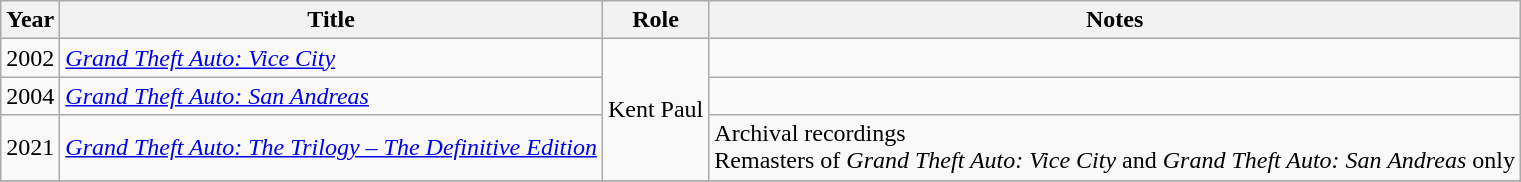<table class = "wikitable sortable">
<tr>
<th>Year</th>
<th>Title</th>
<th>Role</th>
<th>Notes</th>
</tr>
<tr>
<td>2002</td>
<td><em><a href='#'>Grand Theft Auto: Vice City</a></em></td>
<td rowspan="3">Kent Paul</td>
<td></td>
</tr>
<tr>
<td>2004</td>
<td><em><a href='#'>Grand Theft Auto: San Andreas</a></em></td>
<td></td>
</tr>
<tr>
<td>2021</td>
<td><em><a href='#'>Grand Theft Auto: The Trilogy – The Definitive Edition</a></em></td>
<td>Archival recordings<br>Remasters of <em>Grand Theft Auto: Vice City</em> and <em>Grand Theft Auto: San Andreas</em> only</td>
</tr>
<tr>
</tr>
</table>
